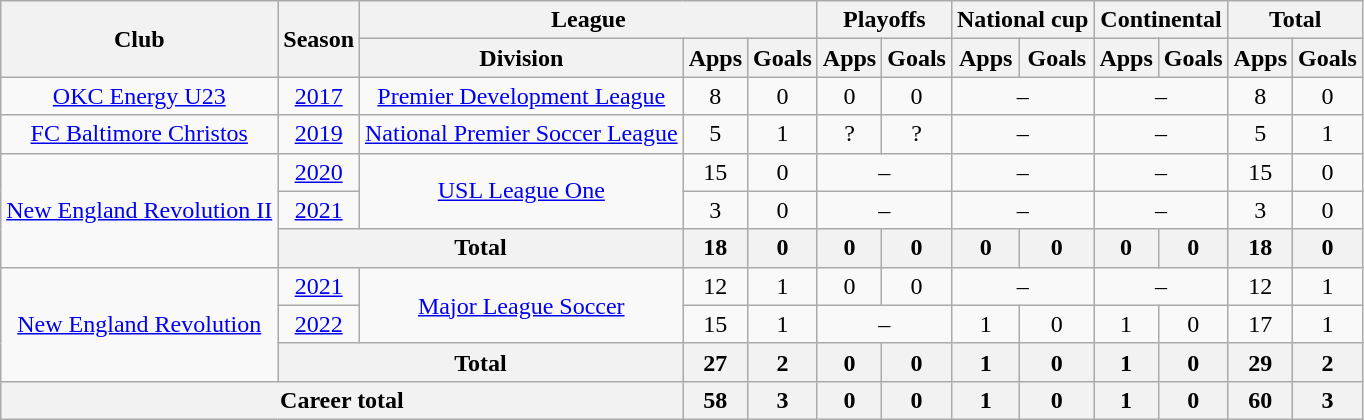<table class="wikitable" style="text-align: center">
<tr>
<th rowspan="2">Club</th>
<th rowspan="2">Season</th>
<th colspan="3">League</th>
<th colspan="2">Playoffs</th>
<th colspan="2">National cup</th>
<th colspan="2">Continental</th>
<th colspan="2">Total</th>
</tr>
<tr>
<th>Division</th>
<th>Apps</th>
<th>Goals</th>
<th>Apps</th>
<th>Goals</th>
<th>Apps</th>
<th>Goals</th>
<th>Apps</th>
<th>Goals</th>
<th>Apps</th>
<th>Goals</th>
</tr>
<tr>
<td><a href='#'>OKC Energy U23</a></td>
<td><a href='#'>2017</a></td>
<td><a href='#'>Premier Development League</a></td>
<td>8</td>
<td>0</td>
<td>0</td>
<td>0</td>
<td colspan="2">–</td>
<td colspan="2">–</td>
<td>8</td>
<td>0</td>
</tr>
<tr>
<td><a href='#'>FC Baltimore Christos</a></td>
<td><a href='#'>2019</a></td>
<td><a href='#'>National Premier Soccer League</a></td>
<td>5</td>
<td>1</td>
<td>?</td>
<td>?</td>
<td colspan="2">–</td>
<td colspan="2">–</td>
<td>5</td>
<td>1</td>
</tr>
<tr>
<td rowspan=3><a href='#'>New England Revolution II</a></td>
<td><a href='#'>2020</a></td>
<td rowspan=2><a href='#'>USL League One</a></td>
<td>15</td>
<td>0</td>
<td colspan="2">–</td>
<td colspan="2">–</td>
<td colspan="2">–</td>
<td>15</td>
<td>0</td>
</tr>
<tr>
<td><a href='#'>2021</a></td>
<td>3</td>
<td>0</td>
<td colspan="2">–</td>
<td colspan="2">–</td>
<td colspan="2">–</td>
<td>3</td>
<td>0</td>
</tr>
<tr>
<th colspan="2"><strong>Total</strong></th>
<th>18</th>
<th>0</th>
<th>0</th>
<th>0</th>
<th>0</th>
<th>0</th>
<th>0</th>
<th>0</th>
<th>18</th>
<th>0</th>
</tr>
<tr>
<td rowspan=3><a href='#'>New England Revolution</a></td>
<td><a href='#'>2021</a></td>
<td rowspan=2><a href='#'>Major League Soccer</a></td>
<td>12</td>
<td>1</td>
<td>0</td>
<td>0</td>
<td colspan="2">–</td>
<td colspan="2">–</td>
<td>12</td>
<td>1</td>
</tr>
<tr>
<td><a href='#'>2022</a></td>
<td>15</td>
<td>1</td>
<td colspan="2">–</td>
<td>1</td>
<td>0</td>
<td>1</td>
<td>0</td>
<td>17</td>
<td>1</td>
</tr>
<tr>
<th colspan="2"><strong>Total</strong></th>
<th>27</th>
<th>2</th>
<th>0</th>
<th>0</th>
<th>1</th>
<th>0</th>
<th>1</th>
<th>0</th>
<th>29</th>
<th>2</th>
</tr>
<tr>
<th colspan="3"><strong>Career total</strong></th>
<th>58</th>
<th>3</th>
<th>0</th>
<th>0</th>
<th>1</th>
<th>0</th>
<th>1</th>
<th>0</th>
<th>60</th>
<th>3</th>
</tr>
</table>
